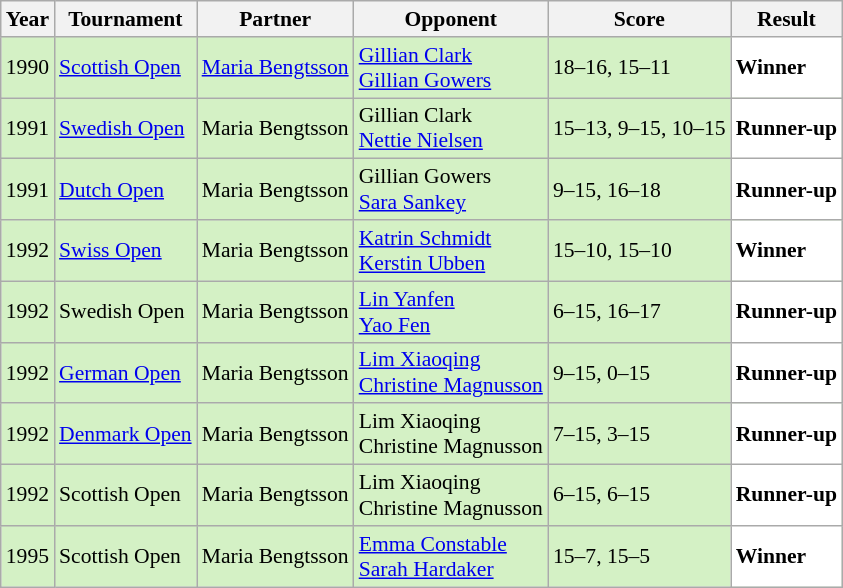<table class="sortable wikitable" style="font-size: 90%;">
<tr>
<th>Year</th>
<th>Tournament</th>
<th>Partner</th>
<th>Opponent</th>
<th>Score</th>
<th>Result</th>
</tr>
<tr style="background:#D4F1C5">
<td align="center">1990</td>
<td align="left"><a href='#'>Scottish Open</a></td>
<td align="left"> <a href='#'>Maria Bengtsson</a></td>
<td align="left"> <a href='#'>Gillian Clark</a><br> <a href='#'>Gillian Gowers</a></td>
<td align="left">18–16, 15–11</td>
<td style="text-align:left; background:white"> <strong>Winner</strong></td>
</tr>
<tr style="background:#D4F1C5">
<td align="center">1991</td>
<td align="left"><a href='#'>Swedish Open</a></td>
<td align="left"> Maria Bengtsson</td>
<td align="left"> Gillian Clark<br> <a href='#'>Nettie Nielsen</a></td>
<td align="left">15–13, 9–15, 10–15</td>
<td style="text-align:left; background:white"> <strong>Runner-up</strong></td>
</tr>
<tr style="background:#D4F1C5">
<td align="center">1991</td>
<td align="left"><a href='#'>Dutch Open</a></td>
<td align="left"> Maria Bengtsson</td>
<td align="left"> Gillian Gowers<br> <a href='#'>Sara Sankey</a></td>
<td align="left">9–15, 16–18</td>
<td style="text-align:left; background:white"> <strong>Runner-up</strong></td>
</tr>
<tr style="background:#D4F1C5">
<td align="center">1992</td>
<td align="left"><a href='#'>Swiss Open</a></td>
<td align="left"> Maria Bengtsson</td>
<td align="left"> <a href='#'>Katrin Schmidt</a><br> <a href='#'>Kerstin Ubben</a></td>
<td align="left">15–10, 15–10</td>
<td style="text-align:left; background:white"> <strong>Winner</strong></td>
</tr>
<tr style="background:#D4F1C5">
<td align="center">1992</td>
<td align="left">Swedish Open</td>
<td align="left"> Maria Bengtsson</td>
<td align="left"> <a href='#'>Lin Yanfen</a><br> <a href='#'>Yao Fen</a></td>
<td align="left">6–15, 16–17</td>
<td style="text-align:left; background:white"> <strong>Runner-up</strong></td>
</tr>
<tr style="background:#D4F1C5">
<td align="center">1992</td>
<td align="left"><a href='#'>German Open</a></td>
<td align="left"> Maria Bengtsson</td>
<td align="left"> <a href='#'>Lim Xiaoqing</a><br> <a href='#'>Christine Magnusson</a></td>
<td align="left">9–15, 0–15</td>
<td style="text-align:left; background:white"> <strong>Runner-up</strong></td>
</tr>
<tr style="background:#D4F1C5">
<td align="center">1992</td>
<td align="left"><a href='#'>Denmark Open</a></td>
<td align="left"> Maria Bengtsson</td>
<td align="left"> Lim Xiaoqing<br> Christine Magnusson</td>
<td align="left">7–15, 3–15</td>
<td style="text-align:left; background:white"> <strong>Runner-up</strong></td>
</tr>
<tr style="background:#D4F1C5">
<td align="center">1992</td>
<td align="left">Scottish Open</td>
<td align="left"> Maria Bengtsson</td>
<td align="left"> Lim Xiaoqing<br> Christine Magnusson</td>
<td align="left">6–15, 6–15</td>
<td style="text-align:left; background:white"> <strong>Runner-up</strong></td>
</tr>
<tr style="background:#D4F1C5">
<td align="center">1995</td>
<td align="left">Scottish Open</td>
<td align="left"> Maria Bengtsson</td>
<td align="left"> <a href='#'>Emma Constable</a><br> <a href='#'>Sarah Hardaker</a></td>
<td align="left">15–7, 15–5</td>
<td style="text-align:left; background:white"> <strong>Winner</strong></td>
</tr>
</table>
